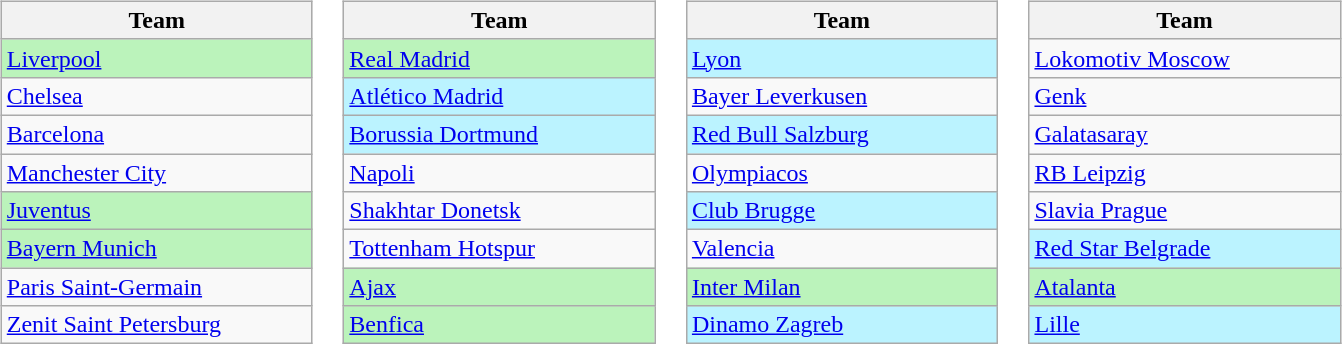<table>
<tr valign=top>
<td><br><table class="wikitable">
<tr>
<th width=200>Team</th>
</tr>
<tr bgcolor=#BBF3BB>
<td> <a href='#'>Liverpool</a></td>
</tr>
<tr>
<td> <a href='#'>Chelsea</a></td>
</tr>
<tr>
<td> <a href='#'>Barcelona</a></td>
</tr>
<tr>
<td> <a href='#'>Manchester City</a></td>
</tr>
<tr bgcolor=#BBF3BB>
<td> <a href='#'>Juventus</a></td>
</tr>
<tr bgcolor=#BBF3BB>
<td> <a href='#'>Bayern Munich</a></td>
</tr>
<tr>
<td> <a href='#'>Paris Saint-Germain</a></td>
</tr>
<tr>
<td> <a href='#'>Zenit Saint Petersburg</a></td>
</tr>
</table>
</td>
<td><br><table class="wikitable">
<tr>
<th width=200>Team</th>
</tr>
<tr bgcolor=#BBF3BB>
<td> <a href='#'>Real Madrid</a></td>
</tr>
<tr bgcolor=#BBF3FF>
<td> <a href='#'>Atlético Madrid</a></td>
</tr>
<tr bgcolor=#BBF3FF>
<td> <a href='#'>Borussia Dortmund</a></td>
</tr>
<tr>
<td> <a href='#'>Napoli</a></td>
</tr>
<tr>
<td> <a href='#'>Shakhtar Donetsk</a></td>
</tr>
<tr>
<td> <a href='#'>Tottenham Hotspur</a></td>
</tr>
<tr bgcolor=#BBF3BB>
<td> <a href='#'>Ajax</a></td>
</tr>
<tr bgcolor=#BBF3BB>
<td> <a href='#'>Benfica</a></td>
</tr>
</table>
</td>
<td><br><table class="wikitable">
<tr>
<th width=200>Team</th>
</tr>
<tr bgcolor=#BBF3FF>
<td> <a href='#'>Lyon</a></td>
</tr>
<tr>
<td> <a href='#'>Bayer Leverkusen</a></td>
</tr>
<tr bgcolor=#BBF3FF>
<td> <a href='#'>Red Bull Salzburg</a></td>
</tr>
<tr>
<td> <a href='#'>Olympiacos</a></td>
</tr>
<tr bgcolor=#BBF3FF>
<td> <a href='#'>Club Brugge</a></td>
</tr>
<tr>
<td> <a href='#'>Valencia</a></td>
</tr>
<tr bgcolor=#BBF3BB>
<td> <a href='#'>Inter Milan</a></td>
</tr>
<tr bgcolor=#BBF3FF>
<td> <a href='#'>Dinamo Zagreb</a></td>
</tr>
</table>
</td>
<td><br><table class="wikitable">
<tr>
<th width=200>Team</th>
</tr>
<tr>
<td> <a href='#'>Lokomotiv Moscow</a></td>
</tr>
<tr>
<td> <a href='#'>Genk</a></td>
</tr>
<tr>
<td> <a href='#'>Galatasaray</a></td>
</tr>
<tr>
<td> <a href='#'>RB Leipzig</a></td>
</tr>
<tr>
<td> <a href='#'>Slavia Prague</a></td>
</tr>
<tr bgcolor=#BBF3FF>
<td> <a href='#'>Red Star Belgrade</a></td>
</tr>
<tr bgcolor=#BBF3BB>
<td> <a href='#'>Atalanta</a></td>
</tr>
<tr bgcolor=#BBF3FF>
<td> <a href='#'>Lille</a></td>
</tr>
</table>
</td>
</tr>
</table>
